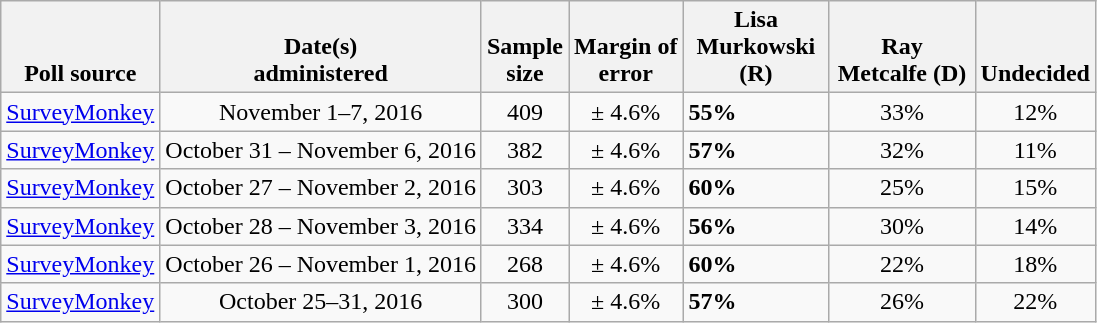<table class="wikitable">
<tr valign= bottom>
<th>Poll source</th>
<th>Date(s)<br>administered</th>
<th>Sample<br>size</th>
<th>Margin of<br>error</th>
<th style="width:90px;">Lisa<br>Murkowski (R)</th>
<th style="width:90px;">Ray<br>Metcalfe (D)</th>
<th>Undecided</th>
</tr>
<tr>
<td><a href='#'>SurveyMonkey</a></td>
<td align=center>November 1–7, 2016</td>
<td align=center>409</td>
<td align=center>± 4.6%</td>
<td><strong>55%</strong></td>
<td align=center>33%</td>
<td align=center>12%</td>
</tr>
<tr>
<td><a href='#'>SurveyMonkey</a></td>
<td align=center>October 31 – November 6, 2016</td>
<td align=center>382</td>
<td align=center>± 4.6%</td>
<td><strong>57%</strong></td>
<td align=center>32%</td>
<td align=center>11%</td>
</tr>
<tr>
<td><a href='#'>SurveyMonkey</a></td>
<td align=center>October 27 – November 2, 2016</td>
<td align=center>303</td>
<td align=center>± 4.6%</td>
<td><strong>60%</strong></td>
<td align=center>25%</td>
<td align=center>15%</td>
</tr>
<tr>
<td><a href='#'>SurveyMonkey</a></td>
<td align=center>October 28 – November 3, 2016</td>
<td align=center>334</td>
<td align=center>± 4.6%</td>
<td><strong>56%</strong></td>
<td align=center>30%</td>
<td align=center>14%</td>
</tr>
<tr>
<td><a href='#'>SurveyMonkey</a></td>
<td align=center>October 26 – November 1, 2016</td>
<td align=center>268</td>
<td align=center>± 4.6%</td>
<td><strong>60%</strong></td>
<td align=center>22%</td>
<td align=center>18%</td>
</tr>
<tr>
<td><a href='#'>SurveyMonkey</a></td>
<td align=center>October 25–31, 2016</td>
<td align=center>300</td>
<td align=center>± 4.6%</td>
<td><strong>57%</strong></td>
<td align=center>26%</td>
<td align=center>22%</td>
</tr>
</table>
